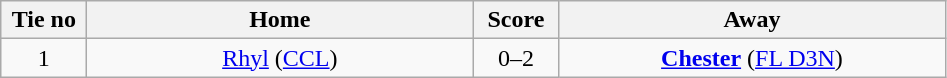<table class="wikitable" style="text-align:center">
<tr>
<th width=50>Tie no</th>
<th width=250>Home</th>
<th width=50>Score</th>
<th width=250>Away</th>
</tr>
<tr>
<td>1</td>
<td><a href='#'>Rhyl</a> (<a href='#'>CCL</a>)</td>
<td>0–2</td>
<td><strong><a href='#'>Chester</a></strong> (<a href='#'>FL D3N</a>)</td>
</tr>
</table>
